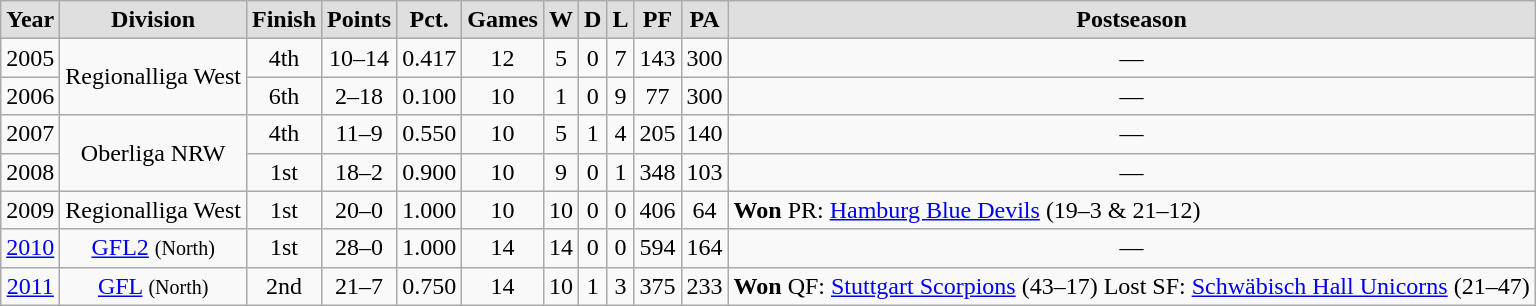<table class="wikitable" style="text-align:center;">
<tr style="background:#DFDFDF; font-weight:bold;">
<td>Year</td>
<td>Division</td>
<td>Finish</td>
<td>Points</td>
<td>Pct.</td>
<td>Games</td>
<td>W</td>
<td>D</td>
<td>L</td>
<td>PF</td>
<td>PA</td>
<td>Postseason</td>
</tr>
<tr>
<td>2005</td>
<td rowspan="2">Regionalliga West</td>
<td>4th</td>
<td>10–14</td>
<td>0.417</td>
<td>12</td>
<td>5</td>
<td>0</td>
<td>7</td>
<td>143</td>
<td>300</td>
<td>—</td>
</tr>
<tr>
<td>2006</td>
<td>6th</td>
<td>2–18</td>
<td>0.100</td>
<td>10</td>
<td>1</td>
<td>0</td>
<td>9</td>
<td>77</td>
<td>300</td>
<td>—</td>
</tr>
<tr>
<td>2007</td>
<td rowspan="2">Oberliga NRW</td>
<td>4th</td>
<td>11–9</td>
<td>0.550</td>
<td>10</td>
<td>5</td>
<td>1</td>
<td>4</td>
<td>205</td>
<td>140</td>
<td>—</td>
</tr>
<tr>
<td>2008</td>
<td>1st</td>
<td>18–2</td>
<td>0.900</td>
<td>10</td>
<td>9</td>
<td>0</td>
<td>1</td>
<td>348</td>
<td>103</td>
<td>—</td>
</tr>
<tr>
<td>2009</td>
<td>Regionalliga West</td>
<td>1st</td>
<td>20–0</td>
<td>1.000</td>
<td>10</td>
<td>10</td>
<td>0</td>
<td>0</td>
<td>406</td>
<td>64</td>
<td style="text-align:left"><strong>Won</strong> PR: <a href='#'>Hamburg Blue Devils</a> (19–3 & 21–12)</td>
</tr>
<tr>
<td><a href='#'>2010</a></td>
<td><a href='#'>GFL2</a> <small>(North)</small></td>
<td>1st</td>
<td>28–0</td>
<td>1.000</td>
<td>14</td>
<td>14</td>
<td>0</td>
<td>0</td>
<td>594</td>
<td>164</td>
<td>—</td>
</tr>
<tr>
<td><a href='#'>2011</a></td>
<td><a href='#'>GFL</a> <small>(North)</small></td>
<td>2nd</td>
<td>21–7</td>
<td>0.750</td>
<td>14</td>
<td>10</td>
<td>1</td>
<td>3</td>
<td>375</td>
<td>233</td>
<td style="text-align:left"><strong>Won</strong> QF: <a href='#'>Stuttgart Scorpions</a> (43–17)  Lost SF: <a href='#'>Schwäbisch Hall Unicorns</a> (21–47)</td>
</tr>
</table>
